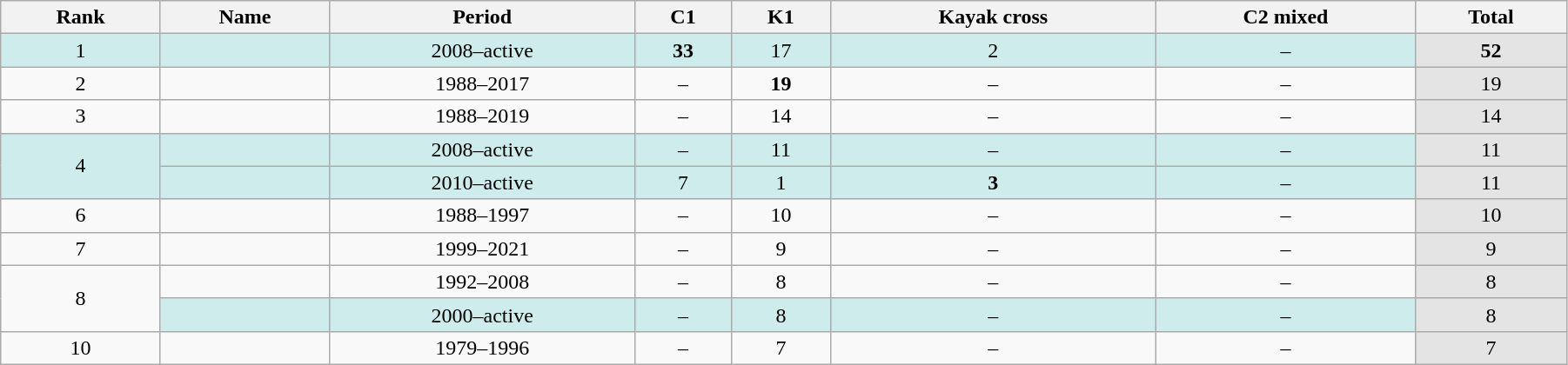<table class="wikitable" width=95% style="text-align:center">
<tr>
<th>Rank</th>
<th>Name</th>
<th>Period</th>
<th>C1</th>
<th>K1</th>
<th>Kayak cross</th>
<th>C2 mixed</th>
<th>Total</th>
</tr>
<tr style="background:#CFECEC">
<td>1</td>
<td align=left></td>
<td>2008–active</td>
<td><strong>33</strong></td>
<td>17</td>
<td>2</td>
<td>–</td>
<td style="background:#E4E4E4;"><strong>52</strong></td>
</tr>
<tr>
<td>2</td>
<td align=left></td>
<td>1988–2017</td>
<td>–</td>
<td><strong>19</strong></td>
<td>–</td>
<td>–</td>
<td style="background:#E4E4E4;">19</td>
</tr>
<tr>
<td>3</td>
<td align=left></td>
<td>1988–2019</td>
<td>–</td>
<td>14</td>
<td>–</td>
<td>–</td>
<td style="background:#E4E4E4;">14</td>
</tr>
<tr style="background:#CFECEC">
<td rowspan=2>4</td>
<td align=left></td>
<td>2008–active</td>
<td>–</td>
<td>11</td>
<td>–</td>
<td>–</td>
<td style="background:#E4E4E4;">11</td>
</tr>
<tr style="background:#CFECEC">
<td align=left></td>
<td>2010–active</td>
<td>7</td>
<td>1</td>
<td><strong>3</strong></td>
<td>–</td>
<td style="background:#E4E4E4;">11</td>
</tr>
<tr>
<td>6</td>
<td align=left></td>
<td>1988–1997</td>
<td>–</td>
<td>10</td>
<td>–</td>
<td>–</td>
<td style="background:#E4E4E4;">10</td>
</tr>
<tr>
<td>7</td>
<td align=left></td>
<td>1999–2021</td>
<td>–</td>
<td>9</td>
<td>–</td>
<td>–</td>
<td style="background:#E4E4E4;">9</td>
</tr>
<tr>
<td rowspan=2>8</td>
<td align=left></td>
<td>1992–2008</td>
<td>–</td>
<td>8</td>
<td>–</td>
<td>–</td>
<td style="background:#E4E4E4;">8</td>
</tr>
<tr style="background:#CFECEC">
<td align=left></td>
<td>2000–active</td>
<td>–</td>
<td>8</td>
<td>–</td>
<td>–</td>
<td style="background:#E4E4E4;">8</td>
</tr>
<tr>
<td>10</td>
<td align=left></td>
<td>1979–1996</td>
<td>–</td>
<td>7</td>
<td>–</td>
<td>–</td>
<td style="background:#E4E4E4;">7</td>
</tr>
</table>
